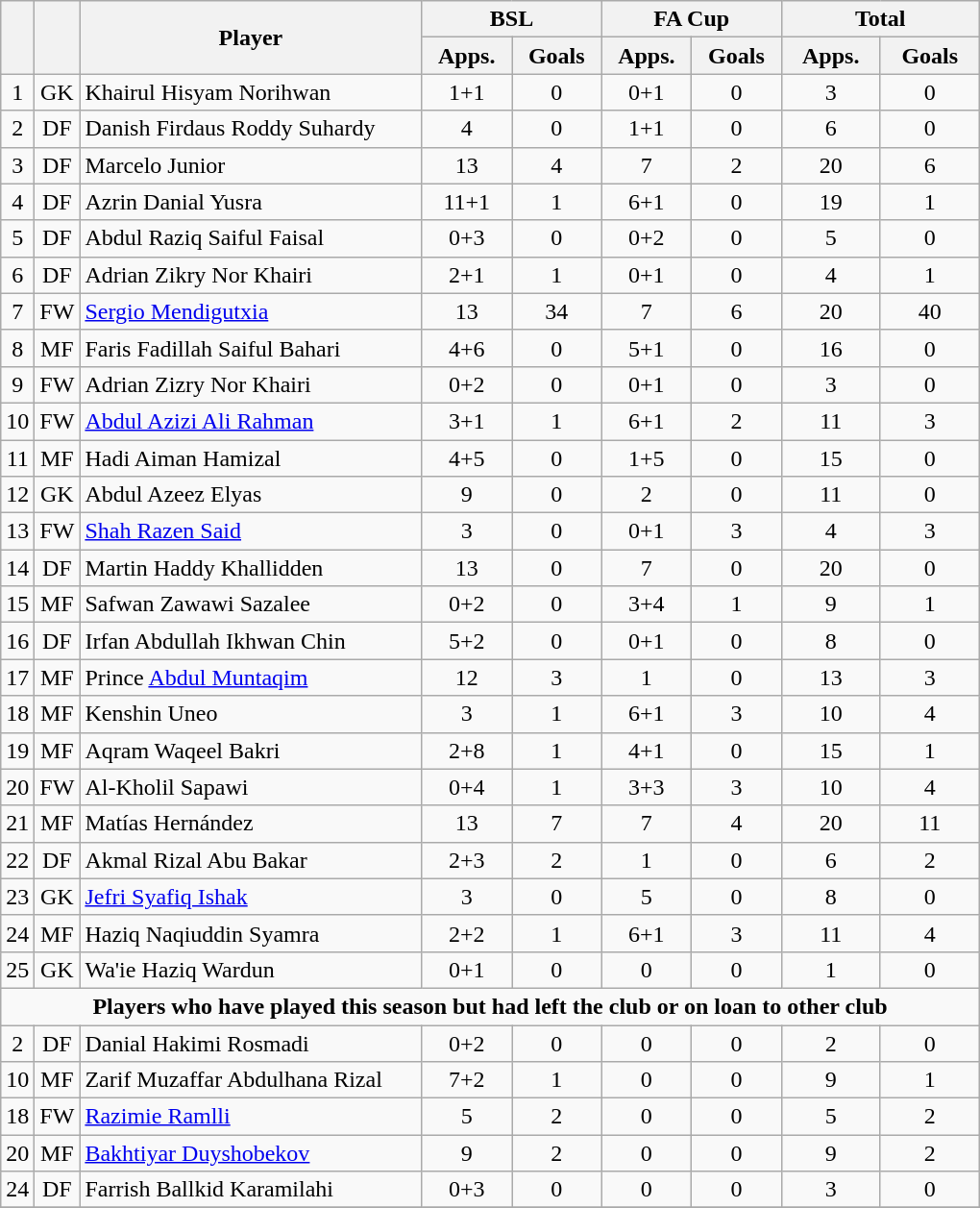<table class="wikitable" style="text-align:center; font-size:100%; width:600;">
<tr>
<th rowspan=2></th>
<th rowspan=2></th>
<th rowspan=2 width="230">Player</th>
<th colspan=2 width="110">BSL</th>
<th colspan=2 width="110">FA Cup</th>
<th colspan=2 width="130">Total</th>
</tr>
<tr>
<th width="55">Apps.</th>
<th width="55">Goals</th>
<th width="55">Apps.</th>
<th width="55">Goals</th>
<th width="55">Apps.</th>
<th width="55">Goals</th>
</tr>
<tr>
<td>1</td>
<td>GK</td>
<td align="left"> Khairul Hisyam Norihwan</td>
<td>1+1</td>
<td>0</td>
<td>0+1</td>
<td>0</td>
<td>3</td>
<td>0</td>
</tr>
<tr>
<td>2</td>
<td>DF</td>
<td align="left"> Danish Firdaus Roddy Suhardy</td>
<td>4</td>
<td>0</td>
<td>1+1</td>
<td>0</td>
<td>6</td>
<td>0</td>
</tr>
<tr>
<td>3</td>
<td>DF</td>
<td align="left"> Marcelo Junior</td>
<td>13</td>
<td>4</td>
<td>7</td>
<td>2</td>
<td>20</td>
<td>6</td>
</tr>
<tr>
<td>4</td>
<td>DF</td>
<td align="left"> Azrin Danial Yusra</td>
<td>11+1</td>
<td>1</td>
<td>6+1</td>
<td>0</td>
<td>19</td>
<td>1</td>
</tr>
<tr>
<td>5</td>
<td>DF</td>
<td align="left"> Abdul Raziq Saiful Faisal</td>
<td>0+3</td>
<td>0</td>
<td>0+2</td>
<td>0</td>
<td>5</td>
<td>0</td>
</tr>
<tr>
<td>6</td>
<td>DF</td>
<td align="left"> Adrian Zikry Nor Khairi</td>
<td>2+1</td>
<td>1</td>
<td>0+1</td>
<td>0</td>
<td>4</td>
<td>1</td>
</tr>
<tr>
<td>7</td>
<td>FW</td>
<td align="left"> <a href='#'>Sergio Mendigutxia</a></td>
<td>13</td>
<td>34</td>
<td>7</td>
<td>6</td>
<td>20</td>
<td>40</td>
</tr>
<tr>
<td>8</td>
<td>MF</td>
<td align="left"> Faris Fadillah Saiful Bahari</td>
<td>4+6</td>
<td>0</td>
<td>5+1</td>
<td>0</td>
<td>16</td>
<td>0</td>
</tr>
<tr>
<td>9</td>
<td>FW</td>
<td align="left"> Adrian Zizry Nor Khairi</td>
<td>0+2</td>
<td>0</td>
<td>0+1</td>
<td>0</td>
<td>3</td>
<td>0</td>
</tr>
<tr>
<td>10</td>
<td>FW</td>
<td align="left"> <a href='#'>Abdul Azizi Ali Rahman</a></td>
<td>3+1</td>
<td>1</td>
<td>6+1</td>
<td>2</td>
<td>11</td>
<td>3</td>
</tr>
<tr>
<td>11</td>
<td>MF</td>
<td align="left"> Hadi Aiman Hamizal</td>
<td>4+5</td>
<td>0</td>
<td>1+5</td>
<td>0</td>
<td>15</td>
<td>0</td>
</tr>
<tr>
<td>12</td>
<td>GK</td>
<td align="left"> Abdul Azeez Elyas</td>
<td>9</td>
<td>0</td>
<td>2</td>
<td>0</td>
<td>11</td>
<td>0</td>
</tr>
<tr>
<td>13</td>
<td>FW</td>
<td align="left"> <a href='#'>Shah Razen Said</a></td>
<td>3</td>
<td>0</td>
<td>0+1</td>
<td>3</td>
<td>4</td>
<td>3</td>
</tr>
<tr>
<td>14</td>
<td>DF</td>
<td align="left"> Martin Haddy Khallidden</td>
<td>13</td>
<td>0</td>
<td>7</td>
<td>0</td>
<td>20</td>
<td>0</td>
</tr>
<tr>
<td>15</td>
<td>MF</td>
<td align="left"> Safwan Zawawi Sazalee</td>
<td>0+2</td>
<td>0</td>
<td>3+4</td>
<td>1</td>
<td>9</td>
<td>1</td>
</tr>
<tr>
<td>16</td>
<td>DF</td>
<td align="left"> Irfan Abdullah Ikhwan Chin</td>
<td>5+2</td>
<td>0</td>
<td>0+1</td>
<td>0</td>
<td>8</td>
<td>0</td>
</tr>
<tr>
<td>17</td>
<td>MF</td>
<td align="left"> Prince <a href='#'>Abdul Muntaqim</a></td>
<td>12</td>
<td>3</td>
<td>1</td>
<td>0</td>
<td>13</td>
<td>3</td>
</tr>
<tr>
<td>18</td>
<td>MF</td>
<td align="left"> Kenshin Uneo</td>
<td>3</td>
<td>1</td>
<td>6+1</td>
<td>3</td>
<td>10</td>
<td>4</td>
</tr>
<tr>
<td>19</td>
<td>MF</td>
<td align="left"> Aqram Waqeel Bakri</td>
<td>2+8</td>
<td>1</td>
<td>4+1</td>
<td>0</td>
<td>15</td>
<td>1</td>
</tr>
<tr>
<td>20</td>
<td>FW</td>
<td align="left"> Al-Kholil Sapawi</td>
<td>0+4</td>
<td>1</td>
<td>3+3</td>
<td>3</td>
<td>10</td>
<td>4</td>
</tr>
<tr>
<td>21</td>
<td>MF</td>
<td align="left"> Matías Hernández</td>
<td>13</td>
<td>7</td>
<td>7</td>
<td>4</td>
<td>20</td>
<td>11</td>
</tr>
<tr>
<td>22</td>
<td>DF</td>
<td align="left"> Akmal Rizal Abu Bakar</td>
<td>2+3</td>
<td>2</td>
<td>1</td>
<td>0</td>
<td>6</td>
<td>2</td>
</tr>
<tr>
<td>23</td>
<td>GK</td>
<td align="left"> <a href='#'>Jefri Syafiq Ishak</a></td>
<td>3</td>
<td>0</td>
<td>5</td>
<td>0</td>
<td>8</td>
<td>0</td>
</tr>
<tr>
<td>24</td>
<td>MF</td>
<td align="left"> Haziq Naqiuddin Syamra</td>
<td>2+2</td>
<td>1</td>
<td>6+1</td>
<td>3</td>
<td>11</td>
<td>4</td>
</tr>
<tr>
<td>25</td>
<td>GK</td>
<td align="left"> Wa'ie Haziq Wardun</td>
<td>0+1</td>
<td>0</td>
<td>0</td>
<td>0</td>
<td>1</td>
<td>0</td>
</tr>
<tr>
<td colspan="17"><strong>Players who have played this season but had left the club or on loan to other club</strong></td>
</tr>
<tr>
<td>2</td>
<td>DF</td>
<td align="left"> Danial Hakimi Rosmadi</td>
<td>0+2</td>
<td>0</td>
<td>0</td>
<td>0</td>
<td>2</td>
<td>0</td>
</tr>
<tr>
<td>10</td>
<td>MF</td>
<td align="left"> Zarif Muzaffar Abdulhana Rizal</td>
<td>7+2</td>
<td>1</td>
<td>0</td>
<td>0</td>
<td>9</td>
<td>1</td>
</tr>
<tr>
<td>18</td>
<td>FW</td>
<td align="left"> <a href='#'>Razimie Ramlli</a></td>
<td>5</td>
<td>2</td>
<td>0</td>
<td>0</td>
<td>5</td>
<td>2</td>
</tr>
<tr>
<td>20</td>
<td>MF</td>
<td align="left"> <a href='#'>Bakhtiyar Duyshobekov</a></td>
<td>9</td>
<td>2</td>
<td>0</td>
<td>0</td>
<td>9</td>
<td>2</td>
</tr>
<tr>
<td>24</td>
<td>DF</td>
<td align="left"> Farrish Ballkid Karamilahi</td>
<td>0+3</td>
<td>0</td>
<td>0</td>
<td>0</td>
<td>3</td>
<td>0</td>
</tr>
<tr>
</tr>
</table>
